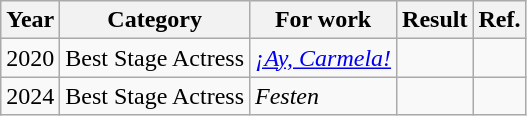<table class="wikitable sortable">
<tr>
<th>Year</th>
<th>Category</th>
<th>For work</th>
<th>Result</th>
<th>Ref.</th>
</tr>
<tr>
<td>2020</td>
<td>Best Stage Actress</td>
<td><em><a href='#'>¡Ay, Carmela!</a></em></td>
<td></td>
<td></td>
</tr>
<tr>
<td>2024</td>
<td>Best Stage Actress</td>
<td><em>Festen</em></td>
<td></td>
<td></td>
</tr>
</table>
